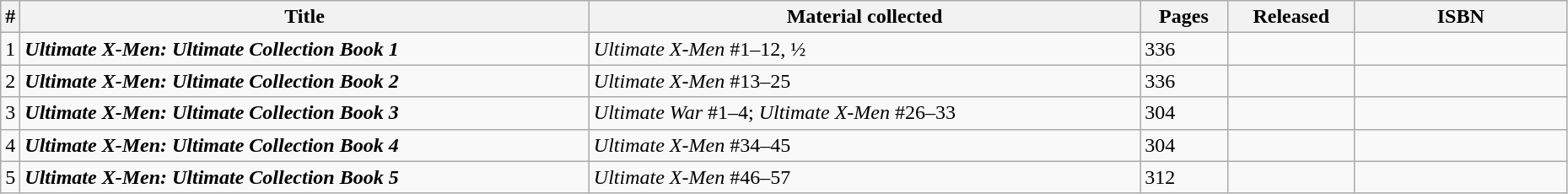<table class="wikitable sortable" width=98%>
<tr>
<th width="4px">#</th>
<th>Title</th>
<th>Material collected</th>
<th>Pages</th>
<th>Released</th>
<th class="unsortable" style="width: 10em;">ISBN</th>
</tr>
<tr>
<td>1</td>
<td><strong><em>Ultimate X-Men: Ultimate Collection Book 1</em></strong></td>
<td><em>Ultimate X-Men</em> #1–12, ½</td>
<td>336</td>
<td></td>
<td></td>
</tr>
<tr>
<td>2</td>
<td><strong><em>Ultimate X-Men: Ultimate Collection Book 2</em></strong></td>
<td><em>Ultimate X-Men</em> #13–25</td>
<td>336</td>
<td></td>
<td></td>
</tr>
<tr>
<td>3</td>
<td><strong><em>Ultimate X-Men: Ultimate Collection Book 3</em></strong></td>
<td><em>Ultimate War</em> #1–4; <em>Ultimate X-Men</em> #26–33</td>
<td>304</td>
<td></td>
<td></td>
</tr>
<tr>
<td>4</td>
<td><strong><em>Ultimate X-Men: Ultimate Collection Book 4</em></strong></td>
<td><em>Ultimate X-Men</em> #34–45</td>
<td>304</td>
<td></td>
<td></td>
</tr>
<tr>
<td>5</td>
<td><strong><em>Ultimate X-Men: Ultimate Collection Book 5</em></strong></td>
<td><em>Ultimate X-Men</em> #46–57</td>
<td>312</td>
<td></td>
<td></td>
</tr>
</table>
